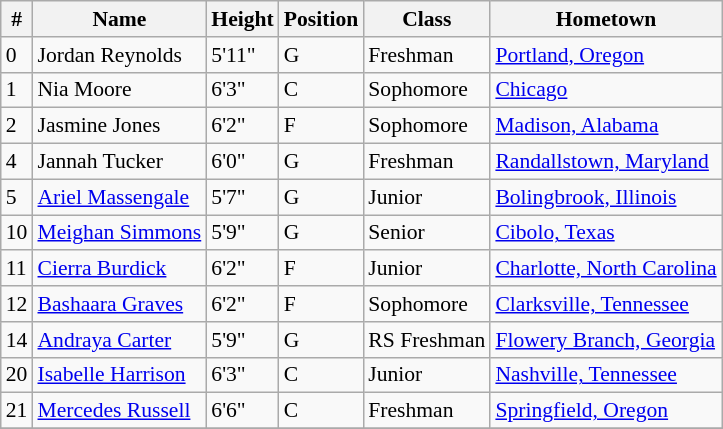<table class="wikitable" style="font-size: 90%">
<tr>
<th>#</th>
<th>Name</th>
<th>Height</th>
<th>Position</th>
<th>Class</th>
<th>Hometown</th>
</tr>
<tr>
<td>0</td>
<td>Jordan Reynolds</td>
<td>5'11"</td>
<td>G</td>
<td>Freshman</td>
<td><a href='#'>Portland, Oregon</a></td>
</tr>
<tr>
<td>1</td>
<td>Nia Moore</td>
<td>6'3"</td>
<td>C</td>
<td>Sophomore</td>
<td><a href='#'>Chicago</a></td>
</tr>
<tr>
<td>2</td>
<td>Jasmine Jones</td>
<td>6'2"</td>
<td>F</td>
<td>Sophomore</td>
<td><a href='#'>Madison, Alabama</a></td>
</tr>
<tr>
<td>4</td>
<td>Jannah Tucker</td>
<td>6'0"</td>
<td>G</td>
<td>Freshman</td>
<td><a href='#'>Randallstown, Maryland</a></td>
</tr>
<tr>
<td>5</td>
<td><a href='#'>Ariel Massengale</a></td>
<td>5'7"</td>
<td>G</td>
<td>Junior</td>
<td><a href='#'>Bolingbrook, Illinois</a></td>
</tr>
<tr>
<td>10</td>
<td><a href='#'>Meighan Simmons</a></td>
<td>5'9"</td>
<td>G</td>
<td>Senior</td>
<td><a href='#'>Cibolo, Texas</a></td>
</tr>
<tr>
<td>11</td>
<td><a href='#'>Cierra Burdick</a></td>
<td>6'2"</td>
<td>F</td>
<td>Junior</td>
<td><a href='#'>Charlotte, North Carolina</a></td>
</tr>
<tr>
<td>12</td>
<td><a href='#'>Bashaara Graves</a></td>
<td>6'2"</td>
<td>F</td>
<td>Sophomore</td>
<td><a href='#'>Clarksville, Tennessee</a></td>
</tr>
<tr>
<td>14</td>
<td><a href='#'>Andraya Carter</a></td>
<td>5'9"</td>
<td>G</td>
<td>RS Freshman</td>
<td><a href='#'>Flowery Branch, Georgia</a></td>
</tr>
<tr>
<td>20</td>
<td><a href='#'>Isabelle Harrison</a></td>
<td>6'3"</td>
<td>C</td>
<td>Junior</td>
<td><a href='#'>Nashville, Tennessee</a></td>
</tr>
<tr>
<td>21</td>
<td><a href='#'>Mercedes Russell</a></td>
<td>6'6"</td>
<td>C</td>
<td>Freshman</td>
<td><a href='#'>Springfield, Oregon</a></td>
</tr>
<tr>
</tr>
</table>
